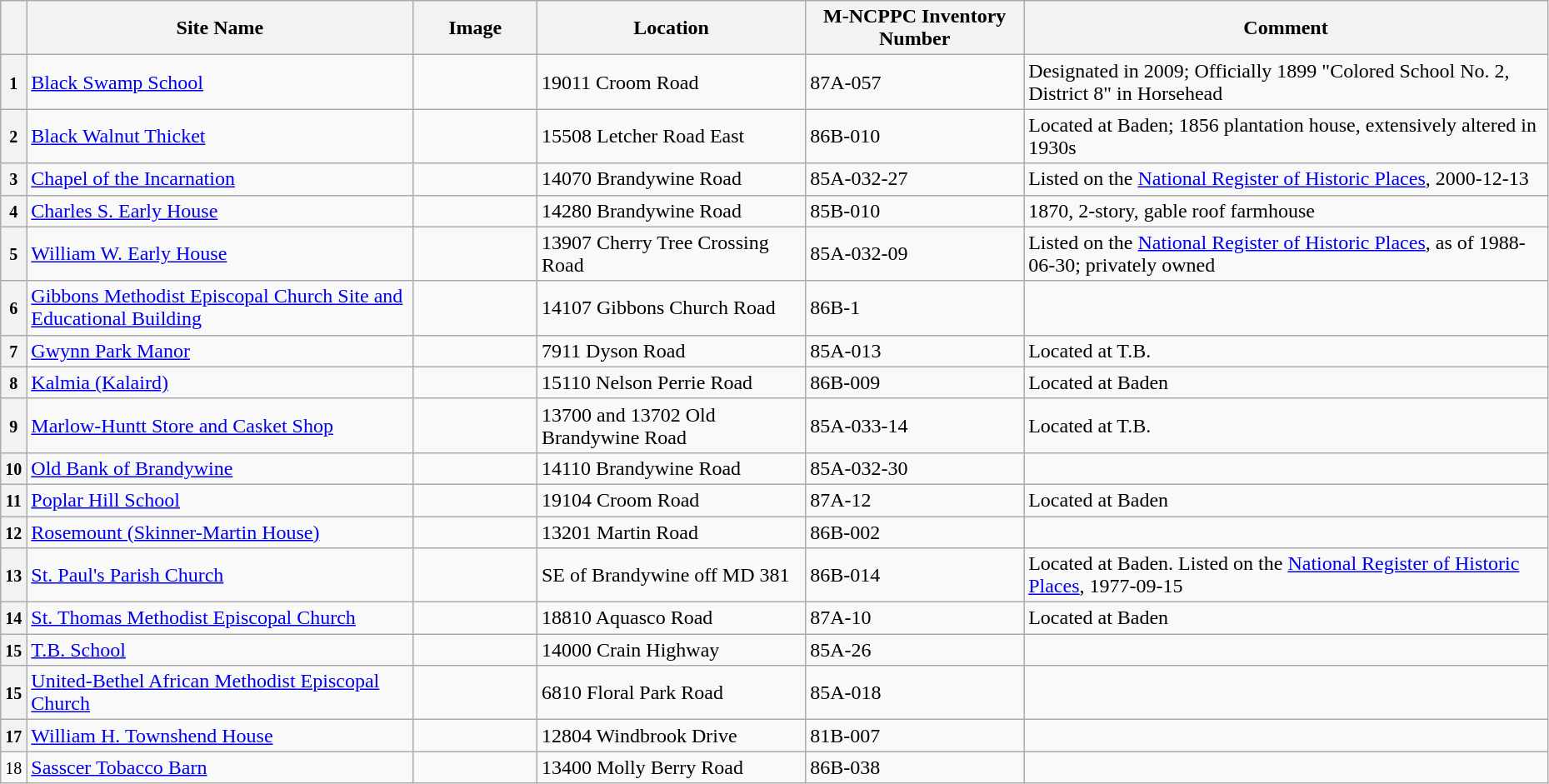<table class="wikitable sortable" style="width:98%">
<tr>
<th></th>
<th width = 25% ><strong>Site Name</strong></th>
<th width = 8% class="unsortable" ><strong>Image</strong></th>
<th><strong>Location</strong></th>
<th class="unsortable" ><strong>M-NCPPC Inventory Number</strong></th>
<th class="unsortable" ><strong>Comment</strong></th>
</tr>
<tr ->
<th><small>1</small></th>
<td><a href='#'>Black Swamp School</a></td>
<td></td>
<td>19011 Croom Road</td>
<td>87A-057</td>
<td>Designated in 2009; Officially 1899 "Colored School No. 2, District 8" in Horsehead</td>
</tr>
<tr ->
<th><small>2</small></th>
<td><a href='#'>Black Walnut Thicket</a></td>
<td></td>
<td>15508 Letcher Road East</td>
<td>86B-010</td>
<td>Located at Baden; 1856 plantation house, extensively altered in 1930s</td>
</tr>
<tr ->
<th><small>3</small></th>
<td><a href='#'>Chapel of the Incarnation</a></td>
<td></td>
<td>14070 Brandywine Road</td>
<td>85A-032-27</td>
<td>Listed on the <a href='#'>National Register of Historic Places</a>, 2000-12-13</td>
</tr>
<tr ->
<th><small>4</small></th>
<td><a href='#'>Charles S. Early House</a></td>
<td></td>
<td>14280 Brandywine Road</td>
<td>85B-010</td>
<td>1870, 2-story, gable roof farmhouse</td>
</tr>
<tr ->
<th><small>5</small></th>
<td><a href='#'>William W. Early House</a></td>
<td></td>
<td>13907 Cherry Tree Crossing Road</td>
<td>85A-032-09</td>
<td>Listed on the <a href='#'>National Register of Historic Places</a>, as of 1988-06-30; privately owned</td>
</tr>
<tr ->
<th><small>6</small></th>
<td><a href='#'>Gibbons Methodist Episcopal Church Site and Educational Building</a></td>
<td></td>
<td>14107 Gibbons Church Road</td>
<td>86B-1</td>
<td></td>
</tr>
<tr ->
<th><small>7</small></th>
<td><a href='#'>Gwynn Park Manor</a></td>
<td></td>
<td>7911 Dyson Road</td>
<td>85A-013</td>
<td>Located at T.B.</td>
</tr>
<tr ->
<th><small>8</small></th>
<td><a href='#'>Kalmia (Kalaird)</a></td>
<td></td>
<td>15110 Nelson Perrie Road</td>
<td>86B-009</td>
<td>Located at Baden</td>
</tr>
<tr ->
<th><small>9</small></th>
<td><a href='#'>Marlow-Huntt Store and Casket Shop</a></td>
<td></td>
<td>13700 and 13702 Old Brandywine Road</td>
<td>85A-033-14</td>
<td>Located at T.B.</td>
</tr>
<tr ->
<th><small>10</small></th>
<td><a href='#'>Old Bank of Brandywine</a></td>
<td></td>
<td>14110 Brandywine Road</td>
<td>85A-032-30</td>
<td></td>
</tr>
<tr ->
<th><small>11</small></th>
<td><a href='#'>Poplar Hill School</a></td>
<td></td>
<td>19104 Croom Road</td>
<td>87A-12</td>
<td>Located at Baden</td>
</tr>
<tr ->
<th><small>12</small></th>
<td><a href='#'>Rosemount (Skinner-Martin House)</a></td>
<td></td>
<td>13201 Martin Road</td>
<td>86B-002</td>
<td></td>
</tr>
<tr ->
<th><small>13</small></th>
<td><a href='#'>St. Paul's Parish Church</a></td>
<td></td>
<td>SE of Brandywine off MD 381</td>
<td>86B-014</td>
<td>Located at Baden. Listed on the <a href='#'>National Register of Historic Places</a>, 1977-09-15</td>
</tr>
<tr ->
<th><small>14</small></th>
<td><a href='#'>St. Thomas Methodist Episcopal Church</a></td>
<td></td>
<td>18810 Aquasco Road</td>
<td>87A-10</td>
<td>Located at Baden</td>
</tr>
<tr ->
<th><small>15</small></th>
<td><a href='#'>T.B. School</a></td>
<td></td>
<td>14000 Crain Highway</td>
<td>85A-26</td>
<td></td>
</tr>
<tr ->
<th><small>15</small></th>
<td><a href='#'>United-Bethel African Methodist Episcopal Church</a></td>
<td></td>
<td>6810 Floral Park Road</td>
<td>85A-018</td>
<td></td>
</tr>
<tr ->
<th><small>17</small></th>
<td><a href='#'>William H. Townshend House</a></td>
<td></td>
<td>12804 Windbrook Drive</td>
<td>81B-007</td>
<td></td>
</tr>
<tr ->
<td><small>18</small></td>
<td><a href='#'>Sasscer Tobacco Barn</a></td>
<td></td>
<td>13400 Molly Berry Road</td>
<td>86B-038</td>
<td></td>
</tr>
</table>
